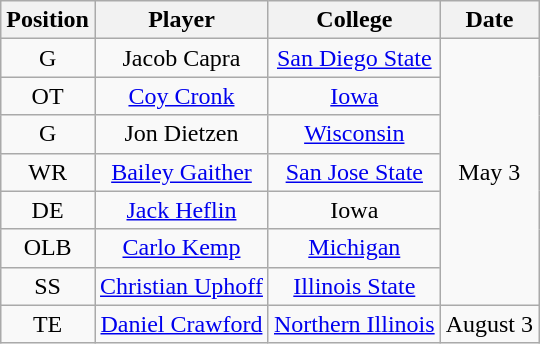<table class="wikitable" style="text-align:center">
<tr>
<th>Position</th>
<th>Player</th>
<th>College</th>
<th>Date</th>
</tr>
<tr>
<td>G</td>
<td>Jacob Capra</td>
<td><a href='#'>San Diego State</a></td>
<td rowspan=7>May 3</td>
</tr>
<tr>
<td>OT</td>
<td><a href='#'>Coy Cronk</a></td>
<td><a href='#'>Iowa</a></td>
</tr>
<tr>
<td>G</td>
<td>Jon Dietzen</td>
<td><a href='#'>Wisconsin</a></td>
</tr>
<tr>
<td>WR</td>
<td><a href='#'>Bailey Gaither</a></td>
<td><a href='#'>San Jose State</a></td>
</tr>
<tr>
<td>DE</td>
<td><a href='#'>Jack Heflin</a></td>
<td>Iowa</td>
</tr>
<tr>
<td>OLB</td>
<td><a href='#'>Carlo Kemp</a></td>
<td><a href='#'>Michigan</a></td>
</tr>
<tr>
<td>SS</td>
<td><a href='#'>Christian Uphoff</a></td>
<td><a href='#'>Illinois State</a></td>
</tr>
<tr>
<td>TE</td>
<td><a href='#'>Daniel Crawford</a></td>
<td><a href='#'>Northern Illinois</a></td>
<td>August 3</td>
</tr>
</table>
